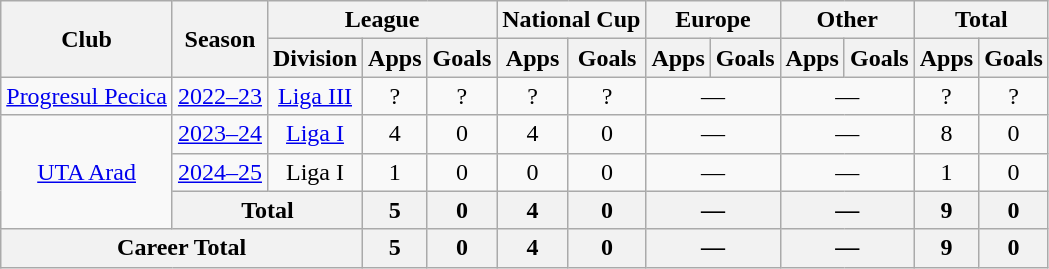<table class=wikitable style=text-align:center>
<tr>
<th rowspan=2>Club</th>
<th rowspan=2>Season</th>
<th colspan=3>League</th>
<th colspan=2>National Cup</th>
<th colspan=2>Europe</th>
<th colspan=2>Other</th>
<th colspan=2>Total</th>
</tr>
<tr>
<th>Division</th>
<th>Apps</th>
<th>Goals</th>
<th>Apps</th>
<th>Goals</th>
<th>Apps</th>
<th>Goals</th>
<th>Apps</th>
<th>Goals</th>
<th>Apps</th>
<th>Goals</th>
</tr>
<tr>
<td rowspan="1"><a href='#'>Progresul Pecica</a></td>
<td><a href='#'>2022–23</a></td>
<td rowspan="1"><a href='#'>Liga III</a></td>
<td>?</td>
<td>?</td>
<td>?</td>
<td>?</td>
<td colspan="2">—</td>
<td colspan="2">—</td>
<td>?</td>
<td>?</td>
</tr>
<tr>
<td rowspan="3"><a href='#'>UTA Arad</a></td>
<td><a href='#'>2023–24</a></td>
<td rowspan="1"><a href='#'>Liga I</a></td>
<td>4</td>
<td>0</td>
<td>4</td>
<td>0</td>
<td colspan="2">—</td>
<td colspan="2">—</td>
<td>8</td>
<td>0</td>
</tr>
<tr>
<td><a href='#'>2024–25</a></td>
<td rowspan="1">Liga I</td>
<td>1</td>
<td>0</td>
<td>0</td>
<td>0</td>
<td colspan="2">—</td>
<td colspan="2">—</td>
<td>1</td>
<td>0</td>
</tr>
<tr>
<th colspan="2">Total</th>
<th>5</th>
<th>0</th>
<th>4</th>
<th>0</th>
<th colspan="2">—</th>
<th colspan="2">—</th>
<th>9</th>
<th>0</th>
</tr>
<tr>
<th colspan="3">Career Total</th>
<th>5</th>
<th>0</th>
<th>4</th>
<th>0</th>
<th colspan="2">—</th>
<th colspan="2">—</th>
<th>9</th>
<th>0</th>
</tr>
</table>
